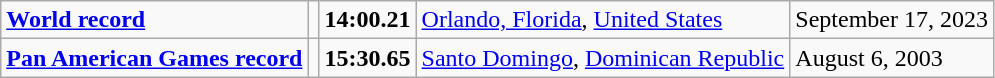<table class="wikitable">
<tr>
<td><strong><a href='#'>World record</a></strong></td>
<td></td>
<td><strong>14:00.21</strong></td>
<td><a href='#'>Orlando, Florida</a>, <a href='#'>United States</a></td>
<td>September 17, 2023</td>
</tr>
<tr>
<td><strong><a href='#'>Pan American Games record</a></strong></td>
<td></td>
<td><strong>15:30.65</strong></td>
<td><a href='#'>Santo Domingo</a>, <a href='#'>Dominican Republic</a></td>
<td>August 6, 2003</td>
</tr>
</table>
